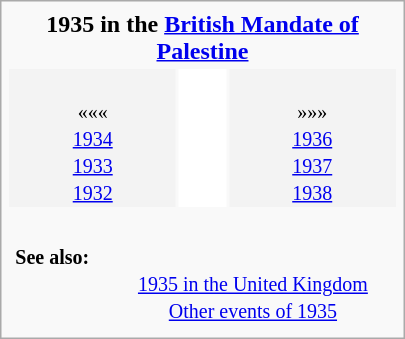<table class="infobox" style="text-align: center; width: 270px">
<tr>
<td align="center" colspan="3"><strong>1935 in the <a href='#'>British Mandate of Palestine</a></strong></td>
</tr>
<tr>
<td style="background-color: #f3f3f3"><br><small>«««<br><a href='#'>1934</a><br><a href='#'>1933</a><br><a href='#'>1932</a></small></td>
<td style="background: white" align="center"><br><table style="background: inherit">
<tr valign="top">
<td align="center"><br><div><br></div></td>
</tr>
</table>
</td>
<td style="background-color: #f3f3f3"><br><small>»»»<br><a href='#'>1936</a><br><a href='#'>1937</a><br><a href='#'>1938</a></small></td>
</tr>
<tr valign="top">
<td colspan="3"><br><table style="width: 100%; border-width: 0; margin: 0; padding: 0; border-collapse: yes">
<tr valign="top">
<th style="text-align: left"><small><strong>See also:</strong></small></th>
<td></td>
<td><br><small><a href='#'>1935 in the United Kingdom</a><br><a href='#'>Other events of 1935</a></small></td>
</tr>
</table>
</td>
</tr>
</table>
